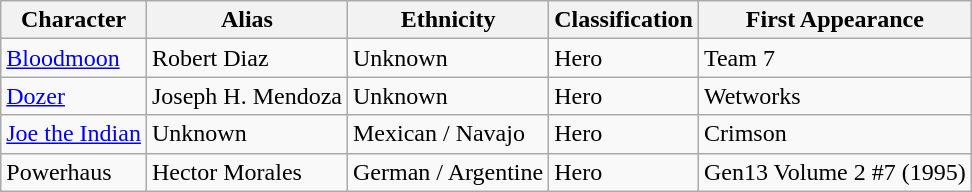<table class="wikitable">
<tr>
<th>Character</th>
<th>Alias</th>
<th>Ethnicity</th>
<th>Classification</th>
<th>First Appearance</th>
</tr>
<tr>
<td><a href='#'>Bloodmoon</a></td>
<td>Robert Diaz</td>
<td>Unknown</td>
<td>Hero</td>
<td>Team 7</td>
</tr>
<tr>
<td><a href='#'>Dozer</a></td>
<td>Joseph H. Mendoza</td>
<td>Unknown</td>
<td>Hero</td>
<td>Wetworks</td>
</tr>
<tr>
<td><a href='#'>Joe the Indian</a></td>
<td>Unknown</td>
<td>Mexican / Navajo</td>
<td>Hero</td>
<td>Crimson</td>
</tr>
<tr>
<td>Powerhaus</td>
<td>Hector Morales</td>
<td>German / Argentine</td>
<td>Hero</td>
<td>Gen13 Volume 2 #7 (1995)</td>
</tr>
</table>
